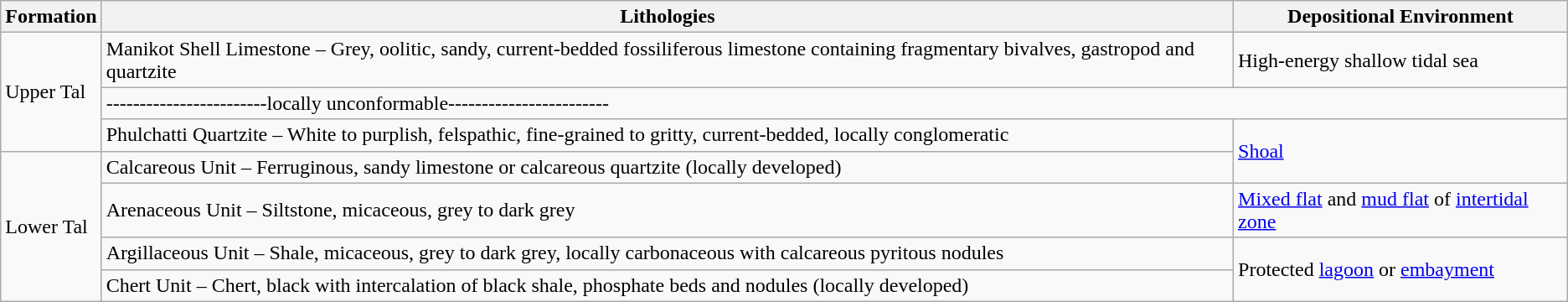<table class="wikitable">
<tr>
<th>Formation</th>
<th>Lithologies</th>
<th>Depositional Environment</th>
</tr>
<tr>
<td rowspan="3">Upper Tal</td>
<td>Manikot Shell Limestone – Grey, oolitic, sandy, current-bedded fossiliferous limestone containing fragmentary bivalves, gastropod and quartzite</td>
<td>High-energy shallow tidal sea</td>
</tr>
<tr>
<td colspan="2">------------------------locally unconformable------------------------</td>
</tr>
<tr>
<td>Phulchatti Quartzite – White to purplish, felspathic, fine-grained to gritty, current-bedded, locally conglomeratic</td>
<td rowspan="2"><a href='#'>Shoal</a></td>
</tr>
<tr>
<td rowspan="4">Lower Tal</td>
<td>Calcareous Unit – Ferruginous, sandy limestone or calcareous quartzite (locally developed)</td>
</tr>
<tr>
<td>Arenaceous Unit – Siltstone, micaceous, grey to dark grey</td>
<td><a href='#'>Mixed flat</a> and <a href='#'>mud flat</a> of <a href='#'>intertidal zone</a></td>
</tr>
<tr>
<td>Argillaceous Unit – Shale, micaceous, grey to dark grey, locally carbonaceous with calcareous pyritous nodules</td>
<td rowspan="2">Protected <a href='#'>lagoon</a> or <a href='#'>embayment</a></td>
</tr>
<tr>
<td>Chert Unit – Chert, black with intercalation of black shale, phosphate beds and nodules (locally developed)</td>
</tr>
</table>
